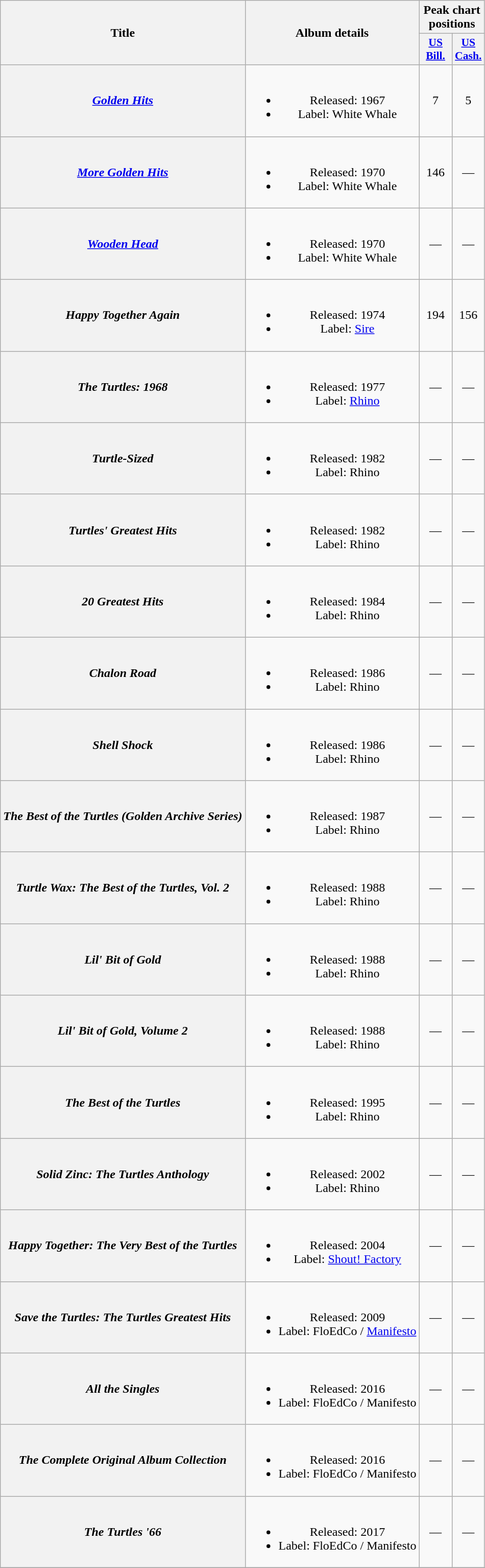<table class="wikitable plainrowheaders" style="text-align:center;">
<tr>
<th scope="col" rowspan="2">Title</th>
<th scope="col" rowspan="2">Album details</th>
<th scope="col" colspan="2">Peak chart positions</th>
</tr>
<tr>
<th scope="col" style="width:2.5em;font-size:90%;"><a href='#'>US<br>Bill.</a><br></th>
<th scope="col" style="width:2.5em;font-size:90%;"><a href='#'>US<br>Cash.</a></th>
</tr>
<tr>
<th scope="row"><em><a href='#'>Golden Hits</a></em></th>
<td><br><ul><li>Released: 1967</li><li>Label: White Whale</li></ul></td>
<td>7</td>
<td>5</td>
</tr>
<tr>
<th scope="row"><em><a href='#'>More Golden Hits</a></em></th>
<td><br><ul><li>Released: 1970</li><li>Label: White Whale</li></ul></td>
<td>146</td>
<td>—</td>
</tr>
<tr>
<th scope="row"><em><a href='#'>Wooden Head</a></em></th>
<td><br><ul><li>Released: 1970</li><li>Label: White Whale</li></ul></td>
<td>—</td>
<td>—</td>
</tr>
<tr>
<th scope="row"><em>Happy Together Again</em></th>
<td><br><ul><li>Released: 1974</li><li>Label: <a href='#'>Sire</a></li></ul></td>
<td>194</td>
<td>156</td>
</tr>
<tr>
<th scope="row"><em>The Turtles: 1968</em></th>
<td><br><ul><li>Released: 1977</li><li>Label: <a href='#'>Rhino</a></li></ul></td>
<td>—</td>
<td>—</td>
</tr>
<tr>
<th scope="row"><em>Turtle-Sized</em></th>
<td><br><ul><li>Released: 1982</li><li>Label: Rhino</li></ul></td>
<td>—</td>
<td>—</td>
</tr>
<tr>
<th scope="row"><em>Turtles' Greatest Hits</em></th>
<td><br><ul><li>Released: 1982</li><li>Label: Rhino</li></ul></td>
<td>—</td>
<td>—</td>
</tr>
<tr>
<th scope="row"><em>20 Greatest Hits</em></th>
<td><br><ul><li>Released: 1984</li><li>Label: Rhino</li></ul></td>
<td>—</td>
<td>—</td>
</tr>
<tr>
<th scope="row"><em>Chalon Road</em></th>
<td><br><ul><li>Released: 1986</li><li>Label: Rhino</li></ul></td>
<td>—</td>
<td>—</td>
</tr>
<tr>
<th scope="row"><em>Shell Shock</em></th>
<td><br><ul><li>Released: 1986</li><li>Label: Rhino</li></ul></td>
<td>—</td>
<td>—</td>
</tr>
<tr>
<th scope="row"><em>The Best of the Turtles (Golden Archive Series)</em></th>
<td><br><ul><li>Released: 1987</li><li>Label: Rhino</li></ul></td>
<td>—</td>
<td>—</td>
</tr>
<tr>
<th scope="row"><em>Turtle Wax: The Best of the Turtles, Vol. 2</em></th>
<td><br><ul><li>Released: 1988</li><li>Label: Rhino</li></ul></td>
<td>—</td>
<td>—</td>
</tr>
<tr>
<th scope="row"><em>Lil' Bit of Gold</em></th>
<td><br><ul><li>Released: 1988</li><li>Label: Rhino</li></ul></td>
<td>—</td>
<td>—</td>
</tr>
<tr>
<th scope="row"><em>Lil' Bit of Gold, Volume 2</em></th>
<td><br><ul><li>Released: 1988</li><li>Label: Rhino</li></ul></td>
<td>—</td>
<td>—</td>
</tr>
<tr>
<th scope="row"><em>The Best of the Turtles</em></th>
<td><br><ul><li>Released: 1995</li><li>Label: Rhino</li></ul></td>
<td>—</td>
<td>—</td>
</tr>
<tr>
<th scope="row"><em>Solid Zinc: The Turtles Anthology</em></th>
<td><br><ul><li>Released: 2002</li><li>Label: Rhino</li></ul></td>
<td>—</td>
<td>—</td>
</tr>
<tr>
<th scope="row"><em>Happy Together: The Very Best of the Turtles</em></th>
<td><br><ul><li>Released: 2004</li><li>Label: <a href='#'>Shout! Factory</a></li></ul></td>
<td>—</td>
<td>—</td>
</tr>
<tr>
<th scope="row"><em>Save the Turtles: The Turtles Greatest Hits</em></th>
<td><br><ul><li>Released: 2009</li><li>Label: FloEdCo / <a href='#'>Manifesto</a></li></ul></td>
<td>—</td>
<td>—</td>
</tr>
<tr>
<th scope="row"><em>All the Singles</em></th>
<td><br><ul><li>Released: 2016</li><li>Label: FloEdCo / Manifesto</li></ul></td>
<td>—</td>
<td>—</td>
</tr>
<tr>
<th scope="row"><em>The Complete Original Album Collection</em></th>
<td><br><ul><li>Released: 2016</li><li>Label: FloEdCo / Manifesto</li></ul></td>
<td>—</td>
<td>—</td>
</tr>
<tr>
<th scope="row"><em>The Turtles '66</em></th>
<td><br><ul><li>Released: 2017</li><li>Label: FloEdCo / Manifesto</li></ul></td>
<td>—</td>
<td>—</td>
</tr>
<tr>
</tr>
</table>
